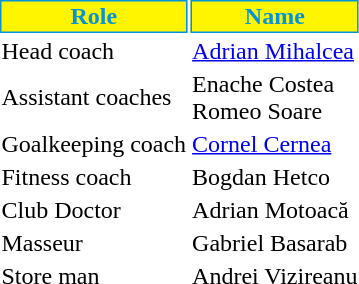<table class="toccolours">
<tr>
<th style="background:#fff500;color:#0193de;border:1px solid #0193de;">Role</th>
<th style="background:#fff500;color:#0193de;border:1px solid #0193de;">Name</th>
</tr>
<tr>
<td>Head coach</td>
<td> <a href='#'>Adrian Mihalcea</a></td>
</tr>
<tr>
<td>Assistant coaches</td>
<td> Enache Costea <br>  Romeo Soare</td>
</tr>
<tr>
<td>Goalkeeping coach</td>
<td> <a href='#'>Cornel Cernea</a></td>
</tr>
<tr>
<td>Fitness coach</td>
<td> Bogdan Hetco</td>
</tr>
<tr>
<td>Club Doctor</td>
<td> Adrian Motoacă</td>
</tr>
<tr>
<td>Masseur</td>
<td> Gabriel Basarab</td>
</tr>
<tr>
<td>Store man</td>
<td> Andrei Vizireanu</td>
</tr>
</table>
